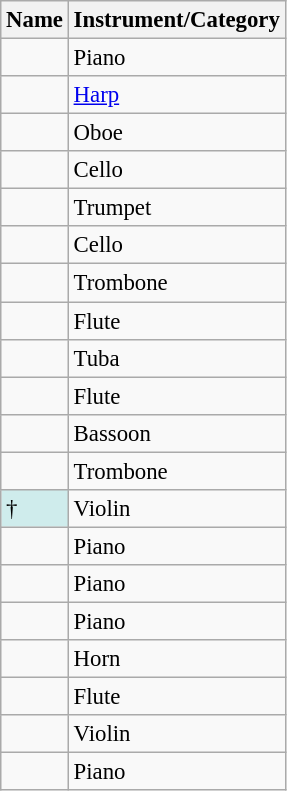<table class="wikitable sortable" style="font-size: 95%">
<tr>
<th>Name</th>
<th>Instrument/Category</th>
</tr>
<tr>
<td></td>
<td>Piano</td>
</tr>
<tr>
<td></td>
<td><a href='#'>Harp</a></td>
</tr>
<tr>
<td></td>
<td>Oboe</td>
</tr>
<tr>
<td></td>
<td>Cello</td>
</tr>
<tr>
<td></td>
<td>Trumpet</td>
</tr>
<tr>
<td></td>
<td>Cello</td>
</tr>
<tr>
<td></td>
<td>Trombone</td>
</tr>
<tr>
<td></td>
<td>Flute</td>
</tr>
<tr>
<td></td>
<td>Tuba</td>
</tr>
<tr>
<td></td>
<td>Flute</td>
</tr>
<tr>
<td></td>
<td>Bassoon</td>
</tr>
<tr>
<td></td>
<td>Trombone</td>
</tr>
<tr>
<td bgcolor="#CFECEC"><strong></strong>†</td>
<td>Violin</td>
</tr>
<tr>
<td></td>
<td>Piano</td>
</tr>
<tr>
<td><strong></strong></td>
<td>Piano</td>
</tr>
<tr>
<td></td>
<td>Piano</td>
</tr>
<tr>
<td><strong></strong></td>
<td>Horn</td>
</tr>
<tr>
<td><strong></strong></td>
<td>Flute</td>
</tr>
<tr>
<td></td>
<td>Violin</td>
</tr>
<tr>
<td></td>
<td>Piano</td>
</tr>
</table>
